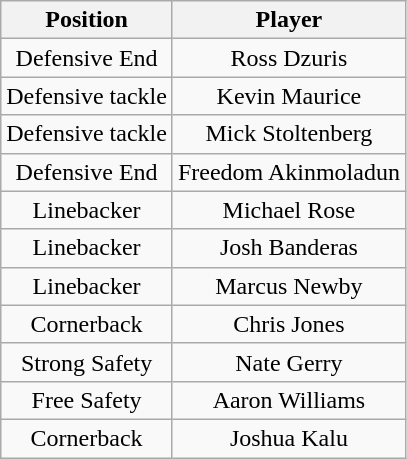<table class="wikitable" style="text-align: center;">
<tr>
<th>Position</th>
<th>Player</th>
</tr>
<tr>
<td>Defensive End</td>
<td>Ross Dzuris</td>
</tr>
<tr>
<td>Defensive tackle</td>
<td>Kevin Maurice</td>
</tr>
<tr>
<td>Defensive tackle</td>
<td>Mick Stoltenberg</td>
</tr>
<tr>
<td>Defensive End</td>
<td>Freedom Akinmoladun</td>
</tr>
<tr>
<td>Linebacker</td>
<td>Michael Rose</td>
</tr>
<tr>
<td>Linebacker</td>
<td>Josh Banderas</td>
</tr>
<tr>
<td>Linebacker</td>
<td>Marcus Newby</td>
</tr>
<tr>
<td>Cornerback</td>
<td>Chris Jones</td>
</tr>
<tr>
<td>Strong Safety</td>
<td>Nate Gerry</td>
</tr>
<tr>
<td>Free Safety</td>
<td>Aaron Williams</td>
</tr>
<tr>
<td>Cornerback</td>
<td>Joshua Kalu</td>
</tr>
</table>
